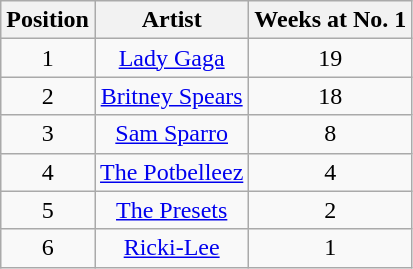<table class="wikitable">
<tr>
<th style="text-align: center;">Position</th>
<th style="text-align: center;">Artist</th>
<th style="text-align: center;">Weeks at No. 1</th>
</tr>
<tr>
<td style="text-align: center;">1</td>
<td style="text-align: center;"><a href='#'>Lady Gaga</a></td>
<td style="text-align: center;">19</td>
</tr>
<tr>
<td style="text-align: center;">2</td>
<td style="text-align: center;"><a href='#'>Britney Spears</a></td>
<td style="text-align: center;">18</td>
</tr>
<tr>
<td style="text-align: center;">3</td>
<td style="text-align: center;"><a href='#'>Sam Sparro</a></td>
<td style="text-align: center;">8</td>
</tr>
<tr>
<td style="text-align: center;">4</td>
<td style="text-align: center;"><a href='#'>The Potbelleez</a></td>
<td style="text-align: center;">4</td>
</tr>
<tr>
<td style="text-align: center;">5</td>
<td style="text-align: center;"><a href='#'>The Presets</a></td>
<td style="text-align: center;">2</td>
</tr>
<tr>
<td style="text-align: center;">6</td>
<td style="text-align: center;"><a href='#'>Ricki-Lee</a></td>
<td style="text-align: center;">1</td>
</tr>
</table>
